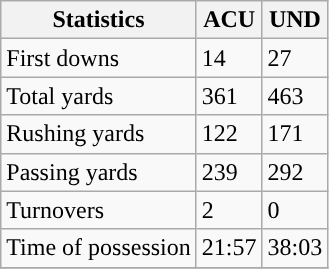<table class="wikitable">
<tr>
<th>Statistics</th>
<th>ACU</th>
<th>UND</th>
</tr>
<tr>
<td>First downs</td>
<td>14</td>
<td>27</td>
</tr>
<tr>
<td>Total yards</td>
<td>361</td>
<td>463</td>
</tr>
<tr>
<td>Rushing yards</td>
<td>122</td>
<td>171</td>
</tr>
<tr>
<td>Passing yards</td>
<td>239</td>
<td>292</td>
</tr>
<tr>
<td>Turnovers</td>
<td>2</td>
<td>0</td>
</tr>
<tr>
<td>Time of possession</td>
<td>21:57</td>
<td>38:03</td>
</tr>
<tr>
</tr>
</table>
